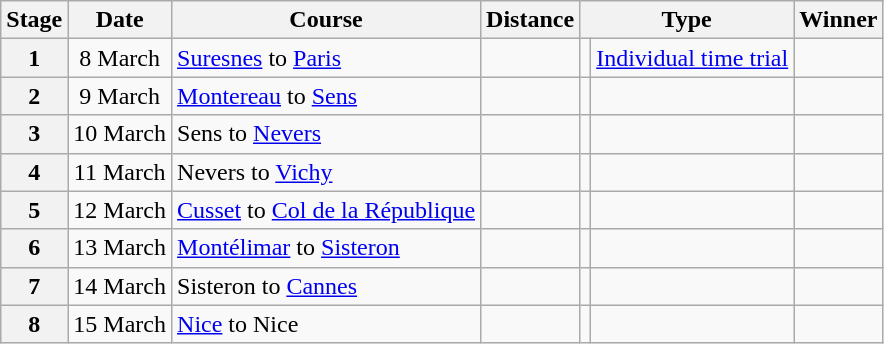<table class="wikitable">
<tr>
<th scope="col">Stage</th>
<th scope="col">Date</th>
<th scope="col">Course</th>
<th scope="col">Distance</th>
<th scope="col" colspan="2">Type</th>
<th scope=col>Winner</th>
</tr>
<tr>
<th scope="row" style="text-align:center;">1</th>
<td style="text-align:center;">8 March</td>
<td><a href='#'>Suresnes</a> to <a href='#'>Paris</a></td>
<td style="text-align:center;"></td>
<td></td>
<td><a href='#'>Individual time trial</a></td>
<td></td>
</tr>
<tr>
<th scope="row" style="text-align:center;">2</th>
<td style="text-align:center;">9 March</td>
<td><a href='#'>Montereau</a> to <a href='#'>Sens</a></td>
<td style="text-align:center;"></td>
<td></td>
<td></td>
<td></td>
</tr>
<tr>
<th scope="row" style="text-align:center;">3</th>
<td style="text-align:center;">10 March</td>
<td>Sens to <a href='#'>Nevers</a></td>
<td style="text-align:center;"></td>
<td></td>
<td></td>
<td></td>
</tr>
<tr>
<th scope="row" style="text-align:center;">4</th>
<td style="text-align:center;">11 March</td>
<td>Nevers to <a href='#'>Vichy</a></td>
<td style="text-align:center;"></td>
<td></td>
<td></td>
<td></td>
</tr>
<tr>
<th scope="row" style="text-align:center;">5</th>
<td style="text-align:center;">12 March</td>
<td><a href='#'>Cusset</a> to <a href='#'>Col de la République</a></td>
<td style="text-align:center;"></td>
<td></td>
<td></td>
<td></td>
</tr>
<tr>
<th scope="row" style="text-align:center;">6</th>
<td style="text-align:center;">13 March</td>
<td><a href='#'>Montélimar</a> to <a href='#'>Sisteron</a></td>
<td style="text-align:center;"></td>
<td></td>
<td></td>
<td></td>
</tr>
<tr>
<th scope="row" style="text-align:center;">7</th>
<td style="text-align:center;">14 March</td>
<td>Sisteron to <a href='#'>Cannes</a></td>
<td style="text-align:center;"></td>
<td></td>
<td></td>
<td></td>
</tr>
<tr>
<th scope="row" style="text-align:center;">8</th>
<td style="text-align:center;">15 March</td>
<td><a href='#'>Nice</a> to Nice</td>
<td style="text-align:center;"></td>
<td></td>
<td></td>
<td></td>
</tr>
</table>
